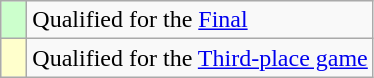<table class="wikitable" style="text-align:left;">
<tr>
<td width=10px bgcolor=#ccffcc></td>
<td>Qualified for the <a href='#'>Final</a></td>
</tr>
<tr>
<td width=10px bgcolor=#ffffcc></td>
<td>Qualified for the <a href='#'>Third-place game</a></td>
</tr>
</table>
